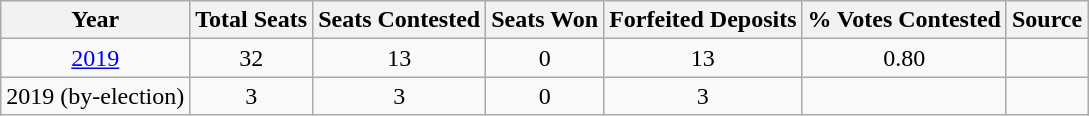<table class="wikitable sortable" style="text-align:center;">
<tr>
<th>Year</th>
<th>Total Seats</th>
<th>Seats Contested</th>
<th>Seats Won</th>
<th>Forfeited Deposits</th>
<th>% Votes Contested</th>
<th>Source</th>
</tr>
<tr>
<td><a href='#'>2019</a></td>
<td>32</td>
<td>13</td>
<td>0</td>
<td>13</td>
<td>0.80</td>
<td></td>
</tr>
<tr>
<td>2019 (by-election)</td>
<td>3</td>
<td>3</td>
<td>0</td>
<td>3</td>
<td></td>
<td></td>
</tr>
</table>
